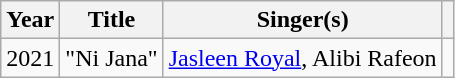<table class="wikitable sortable">
<tr>
<th scope="col">Year</th>
<th scope="col">Title</th>
<th scope="col">Singer(s)</th>
<th class="unsortable" scope="col"></th>
</tr>
<tr>
<td>2021</td>
<td>"Ni Jana"</td>
<td><a href='#'>Jasleen Royal</a>, Alibi Rafeon</td>
<td></td>
</tr>
</table>
